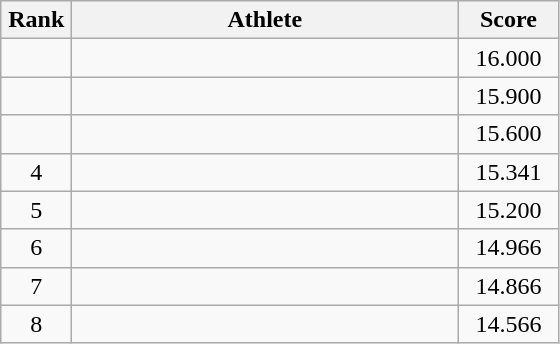<table class=wikitable style="text-align:center">
<tr>
<th width=40>Rank</th>
<th width=250>Athlete</th>
<th width=60>Score</th>
</tr>
<tr>
<td></td>
<td align=left></td>
<td>16.000</td>
</tr>
<tr>
<td></td>
<td align=left></td>
<td>15.900</td>
</tr>
<tr>
<td></td>
<td align=left></td>
<td>15.600</td>
</tr>
<tr>
<td>4</td>
<td align=left></td>
<td>15.341</td>
</tr>
<tr>
<td>5</td>
<td align=left></td>
<td>15.200</td>
</tr>
<tr>
<td>6</td>
<td align=left></td>
<td>14.966</td>
</tr>
<tr>
<td>7</td>
<td align=left></td>
<td>14.866</td>
</tr>
<tr>
<td>8</td>
<td align=left></td>
<td>14.566</td>
</tr>
</table>
